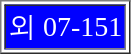<table border="1">
<tr ---- size="40">
<td style="background:blue; font-size: 14pt; font-family: Gill Sans; color: white">외 07-151</td>
</tr>
</table>
